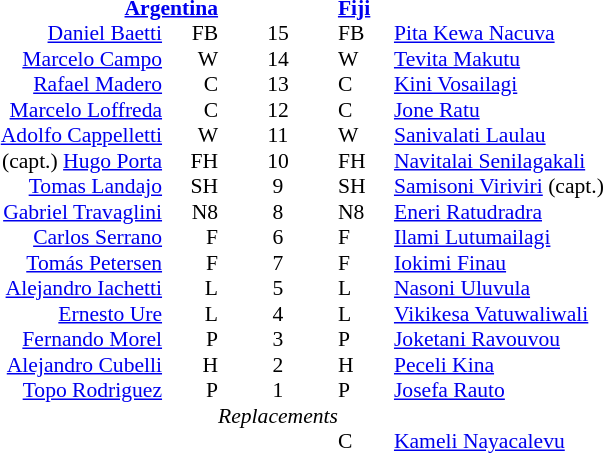<table width="100%" style="font-size: 90%; " cellspacing="0" cellpadding="0" align=center>
<tr>
<td width=41%; text-align=right></td>
<td width=3%; text-align:right></td>
<td width=4%; text-align:center></td>
<td width=3%; text-align:left></td>
<td width=49%; text-align:left></td>
</tr>
<tr>
<td colspan=2; align=right><strong><a href='#'>Argentina</a></strong></td>
<td></td>
<td colspan=2;><strong><a href='#'>Fiji</a></strong></td>
</tr>
<tr>
<td align=right><a href='#'>Daniel Baetti</a></td>
<td align=right>FB</td>
<td align=center>15</td>
<td>FB</td>
<td><a href='#'>Pita Kewa Nacuva</a></td>
</tr>
<tr>
<td align=right><a href='#'>Marcelo Campo</a></td>
<td align=right>W</td>
<td align=center>14</td>
<td>W</td>
<td><a href='#'>Tevita Makutu</a></td>
</tr>
<tr>
<td align=right><a href='#'>Rafael Madero</a></td>
<td align=right>C</td>
<td align=center>13</td>
<td>C</td>
<td><a href='#'>Kini Vosailagi</a></td>
</tr>
<tr>
<td align=right><a href='#'>Marcelo Loffreda</a></td>
<td align=right>C</td>
<td align=center>12</td>
<td>C</td>
<td><a href='#'>Jone Ratu</a></td>
</tr>
<tr>
<td align=right><a href='#'>Adolfo Cappelletti</a></td>
<td align=right>W</td>
<td align=center>11</td>
<td>W</td>
<td><a href='#'>Sanivalati Laulau</a></td>
</tr>
<tr>
<td align=right>(capt.) <a href='#'>Hugo Porta</a></td>
<td align=right>FH</td>
<td align=center>10</td>
<td>FH</td>
<td><a href='#'>Navitalai Senilagakali</a></td>
</tr>
<tr>
<td align=right><a href='#'>Tomas Landajo</a></td>
<td align=right>SH</td>
<td align=center>9</td>
<td>SH</td>
<td><a href='#'>Samisoni Viriviri</a> (capt.)</td>
</tr>
<tr>
<td align=right><a href='#'>Gabriel Travaglini</a></td>
<td align=right>N8</td>
<td align=center>8</td>
<td>N8</td>
<td><a href='#'>Eneri Ratudradra</a></td>
</tr>
<tr>
<td align=right><a href='#'>Carlos Serrano</a></td>
<td align=right>F</td>
<td align=center>6</td>
<td>F</td>
<td><a href='#'>Ilami Lutumailagi</a></td>
</tr>
<tr>
<td align=right><a href='#'>Tomás Petersen</a></td>
<td align="right">F</td>
<td align=center>7</td>
<td>F</td>
<td><a href='#'>Iokimi Finau</a></td>
</tr>
<tr>
<td align=right><a href='#'>Alejandro Iachetti</a></td>
<td align=right>L</td>
<td align=center>5</td>
<td>L</td>
<td><a href='#'>Nasoni Uluvula</a></td>
</tr>
<tr>
<td align=right><a href='#'>Ernesto Ure</a></td>
<td align=right>L</td>
<td align=center>4</td>
<td>L</td>
<td><a href='#'>Vikikesa Vatuwaliwali</a></td>
</tr>
<tr>
<td align=right><a href='#'>Fernando Morel</a></td>
<td align=right>P</td>
<td align=center>3</td>
<td>P</td>
<td><a href='#'>Joketani Ravouvou</a></td>
</tr>
<tr>
<td align=right><a href='#'>Alejandro Cubelli</a></td>
<td align=right>H</td>
<td align=center>2</td>
<td>H</td>
<td><a href='#'>Peceli Kina</a></td>
</tr>
<tr>
<td align=right><a href='#'>Topo Rodriguez</a></td>
<td align=right>P</td>
<td align=center>1</td>
<td>P</td>
<td><a href='#'>Josefa Rauto</a></td>
</tr>
<tr>
<td></td>
<td></td>
<td align=center><em>Replacements</em></td>
<td></td>
<td></td>
</tr>
<tr>
<td align=right></td>
<td align=right></td>
<td align=center></td>
<td>C</td>
<td><a href='#'>Kameli Nayacalevu</a></td>
</tr>
</table>
